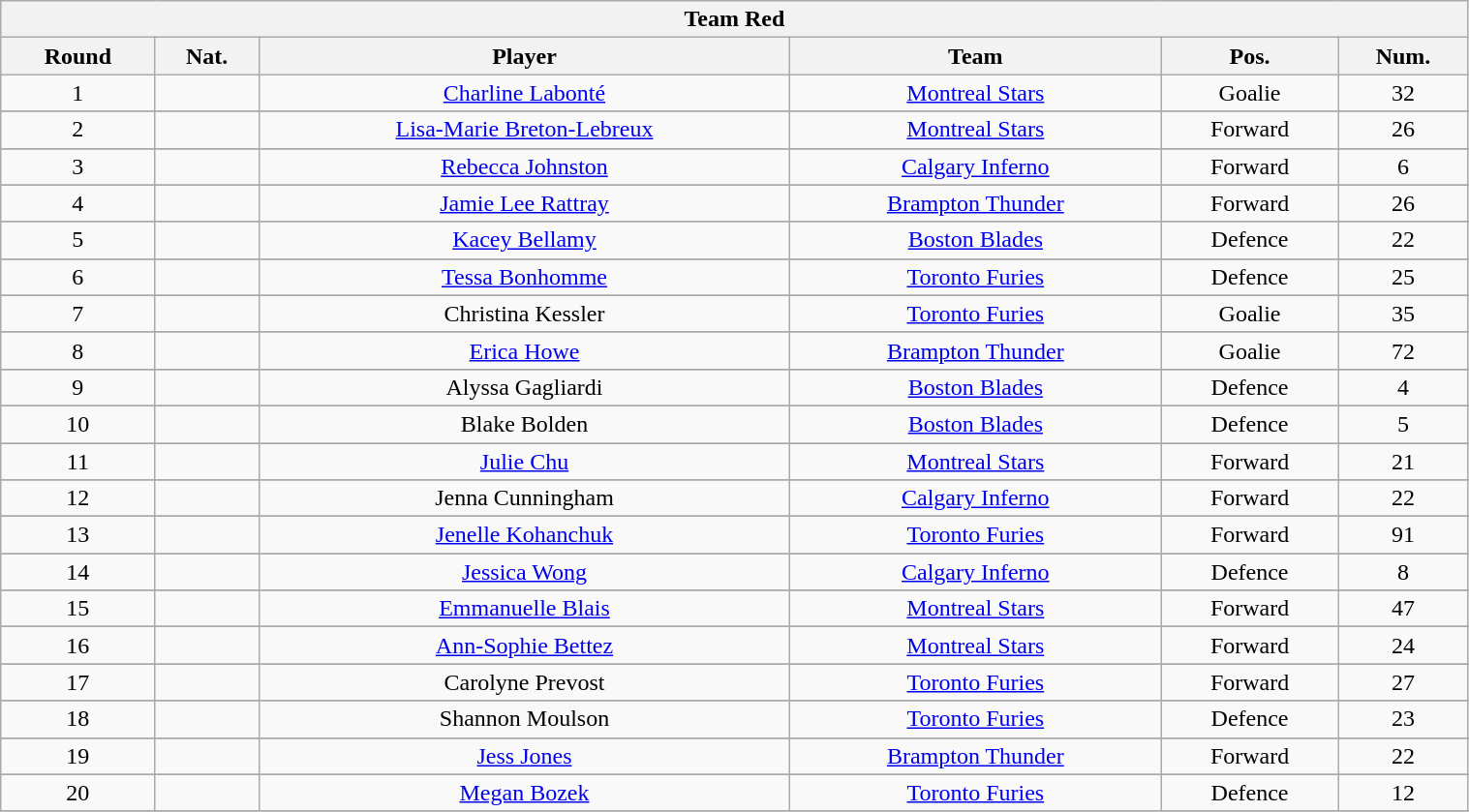<table width="80%" class="wikitable" style="text-align:center">
<tr>
<th colspan=6>Team Red</th>
</tr>
<tr>
<th>Round</th>
<th>Nat.</th>
<th>Player</th>
<th>Team</th>
<th>Pos.</th>
<th>Num.</th>
</tr>
<tr>
<td>1</td>
<td></td>
<td><a href='#'>Charline Labonté</a></td>
<td><a href='#'>Montreal Stars</a></td>
<td>Goalie</td>
<td>32</td>
</tr>
<tr>
</tr>
<tr>
<td>2</td>
<td></td>
<td><a href='#'>Lisa-Marie Breton-Lebreux</a></td>
<td><a href='#'>Montreal Stars</a></td>
<td>Forward</td>
<td>26</td>
</tr>
<tr>
</tr>
<tr>
<td>3</td>
<td></td>
<td><a href='#'>Rebecca Johnston</a></td>
<td><a href='#'>Calgary Inferno</a></td>
<td>Forward</td>
<td>6</td>
</tr>
<tr>
</tr>
<tr>
<td>4</td>
<td></td>
<td><a href='#'>Jamie Lee Rattray</a></td>
<td><a href='#'>Brampton Thunder</a></td>
<td>Forward</td>
<td>26</td>
</tr>
<tr>
</tr>
<tr>
<td>5</td>
<td></td>
<td><a href='#'>Kacey Bellamy</a></td>
<td><a href='#'>Boston Blades</a></td>
<td>Defence</td>
<td>22</td>
</tr>
<tr>
</tr>
<tr>
<td>6</td>
<td></td>
<td><a href='#'>Tessa Bonhomme</a></td>
<td><a href='#'>Toronto Furies</a></td>
<td>Defence</td>
<td>25</td>
</tr>
<tr>
</tr>
<tr>
<td>7</td>
<td></td>
<td>Christina Kessler</td>
<td><a href='#'>Toronto Furies</a></td>
<td>Goalie</td>
<td>35</td>
</tr>
<tr>
</tr>
<tr>
<td>8</td>
<td></td>
<td><a href='#'>Erica Howe</a></td>
<td><a href='#'>Brampton Thunder</a></td>
<td>Goalie</td>
<td>72</td>
</tr>
<tr>
</tr>
<tr>
<td>9</td>
<td></td>
<td>Alyssa Gagliardi</td>
<td><a href='#'>Boston Blades</a></td>
<td>Defence</td>
<td>4</td>
</tr>
<tr>
</tr>
<tr>
<td>10</td>
<td></td>
<td>Blake Bolden</td>
<td><a href='#'>Boston Blades</a></td>
<td>Defence</td>
<td>5</td>
</tr>
<tr>
</tr>
<tr>
<td>11</td>
<td></td>
<td><a href='#'>Julie Chu</a></td>
<td><a href='#'>Montreal Stars</a></td>
<td>Forward</td>
<td>21</td>
</tr>
<tr>
</tr>
<tr>
<td>12</td>
<td></td>
<td>Jenna Cunningham</td>
<td><a href='#'>Calgary Inferno</a></td>
<td>Forward</td>
<td>22</td>
</tr>
<tr>
</tr>
<tr>
<td>13</td>
<td></td>
<td><a href='#'>Jenelle Kohanchuk</a></td>
<td><a href='#'>Toronto Furies</a></td>
<td>Forward</td>
<td>91</td>
</tr>
<tr>
</tr>
<tr>
<td>14</td>
<td></td>
<td><a href='#'>Jessica Wong</a></td>
<td><a href='#'>Calgary Inferno</a></td>
<td>Defence</td>
<td>8</td>
</tr>
<tr>
</tr>
<tr>
<td>15</td>
<td></td>
<td><a href='#'>Emmanuelle Blais</a></td>
<td><a href='#'>Montreal Stars</a></td>
<td>Forward</td>
<td>47</td>
</tr>
<tr>
</tr>
<tr>
<td>16</td>
<td></td>
<td><a href='#'>Ann-Sophie Bettez</a></td>
<td><a href='#'>Montreal Stars</a></td>
<td>Forward</td>
<td>24</td>
</tr>
<tr>
</tr>
<tr>
<td>17</td>
<td></td>
<td>Carolyne Prevost</td>
<td><a href='#'>Toronto Furies</a></td>
<td>Forward</td>
<td>27</td>
</tr>
<tr>
</tr>
<tr>
<td>18</td>
<td></td>
<td>Shannon Moulson</td>
<td><a href='#'>Toronto Furies</a></td>
<td>Defence</td>
<td>23</td>
</tr>
<tr>
</tr>
<tr>
<td>19</td>
<td></td>
<td><a href='#'>Jess Jones</a></td>
<td><a href='#'>Brampton Thunder</a></td>
<td>Forward</td>
<td>22</td>
</tr>
<tr>
</tr>
<tr>
<td>20</td>
<td></td>
<td><a href='#'>Megan Bozek</a></td>
<td><a href='#'>Toronto Furies</a></td>
<td>Defence</td>
<td>12</td>
</tr>
<tr>
</tr>
</table>
